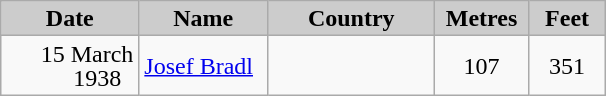<table class="wikitable sortable" style="text-align:left; line-height:16px; width:32%;">
<tr>
<th style="background-color: #ccc;" width="140">Date</th>
<th style="background-color: #ccc;" width="128">Name</th>
<th style="background-color: #ccc;" width="164">Country</th>
<th style="background-color: #ccc;" width="64">Metres</th>
<th style="background-color: #ccc;" width="64">Feet</th>
</tr>
<tr>
<td align=right>15 March 1938  </td>
<td><a href='#'>Josef Bradl</a></td>
<td></td>
<td align=center>107</td>
<td align=center>351</td>
</tr>
</table>
